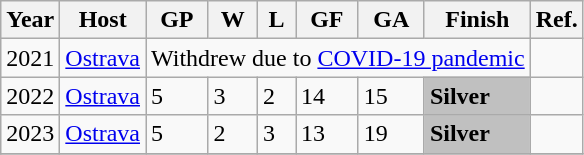<table class="wikitable sortable">
<tr>
<th>Year</th>
<th>Host</th>
<th>GP</th>
<th>W</th>
<th>L</th>
<th>GF</th>
<th>GA</th>
<th>Finish</th>
<th class="unsortable">Ref.</th>
</tr>
<tr>
<td>2021</td>
<td> <a href='#'>Ostrava</a></td>
<td colspan=6>Withdrew due to <a href='#'>COVID-19 pandemic</a></td>
<td></td>
</tr>
<tr>
<td>2022</td>
<td> <a href='#'>Ostrava</a></td>
<td>5</td>
<td>3</td>
<td>2</td>
<td>14</td>
<td>15</td>
<td bgcolor=Silver><strong>Silver</strong></td>
<td></td>
</tr>
<tr>
<td>2023</td>
<td> <a href='#'>Ostrava</a></td>
<td>5</td>
<td>2</td>
<td>3</td>
<td>13</td>
<td>19</td>
<td bgcolor=Silver><strong>Silver</strong></td>
<td></td>
</tr>
<tr>
</tr>
</table>
